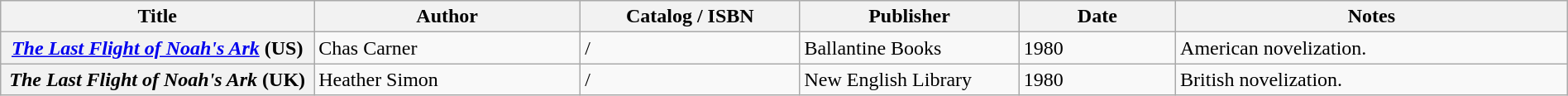<table class="wikitable sortable" style="width:100%;">
<tr>
<th width=20%>Title</th>
<th width=17%>Author</th>
<th width=14%>Catalog / ISBN</th>
<th width=14%>Publisher</th>
<th width=10%>Date</th>
<th width=25%>Notes</th>
</tr>
<tr>
<th><em><a href='#'>The Last Flight of Noah's Ark</a></em> (US)</th>
<td>Chas Carner</td>
<td> / </td>
<td>Ballantine Books</td>
<td>1980</td>
<td>American novelization.</td>
</tr>
<tr>
<th><em>The Last Flight of Noah's Ark</em> (UK)</th>
<td>Heather Simon</td>
<td> / </td>
<td>New English Library</td>
<td>1980</td>
<td>British novelization.</td>
</tr>
</table>
